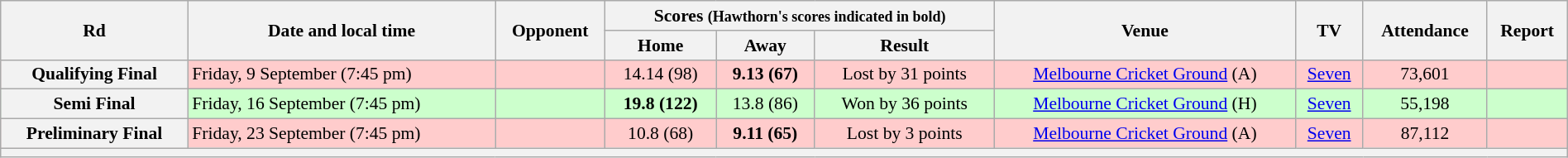<table class="wikitable" style="font-size:90%; text-align:center; width: 100%; margin-left: auto; margin-right: auto">
<tr>
<th rowspan="2">Rd</th>
<th rowspan="2">Date and local time</th>
<th rowspan="2">Opponent</th>
<th colspan="3">Scores <small>(Hawthorn's scores indicated in bold)</small></th>
<th rowspan="2">Venue</th>
<th rowspan="2">TV</th>
<th rowspan="2">Attendance</th>
<th rowspan="2">Report</th>
</tr>
<tr>
<th>Home</th>
<th>Away</th>
<th>Result</th>
</tr>
<tr style="background:#fcc;">
<th>Qualifying Final</th>
<td align="left">Friday, 9 September (7:45 pm)</td>
<td align="left"></td>
<td>14.14 (98)</td>
<td><strong>9.13 (67)</strong></td>
<td>Lost by 31 points</td>
<td><a href='#'>Melbourne Cricket Ground</a> (A)</td>
<td><a href='#'>Seven</a></td>
<td>73,601</td>
<td></td>
</tr>
<tr style="background:#cfc">
<th>Semi Final</th>
<td align="left">Friday, 16 September (7:45 pm)</td>
<td align="left"></td>
<td><strong>19.8 (122)</strong></td>
<td>13.8 (86)</td>
<td>Won by 36 points</td>
<td><a href='#'>Melbourne Cricket Ground</a> (H)</td>
<td><a href='#'>Seven</a></td>
<td>55,198</td>
<td></td>
</tr>
<tr style="background:#fcc;">
<th>Preliminary Final</th>
<td align="left">Friday, 23 September (7:45 pm)</td>
<td align="left"></td>
<td>10.8 (68)</td>
<td><strong>9.11 (65)</strong></td>
<td>Lost by 3 points</td>
<td><a href='#'>Melbourne Cricket Ground</a> (A)</td>
<td><a href='#'>Seven</a></td>
<td>87,112</td>
<td></td>
</tr>
<tr>
<th colspan="10"></th>
</tr>
</table>
